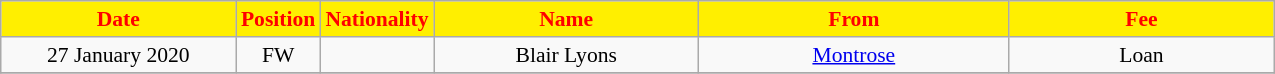<table class="wikitable"  style="text-align:center; font-size:90%; ">
<tr>
<th style="background:#FFEF00; color:red; width:150px;">Date</th>
<th style="background:#FFEF00; color:red; width:45px;">Position</th>
<th style="background:#FFEF00; color:red; width:45px;">Nationality</th>
<th style="background:#FFEF00; color:red; width:170px;">Name</th>
<th style="background:#FFEF00; color:red; width:200px;">From</th>
<th style="background:#FFEF00; color:red; width:170px;">Fee</th>
</tr>
<tr>
<td>27 January 2020</td>
<td>FW</td>
<td></td>
<td>Blair Lyons</td>
<td><a href='#'>Montrose</a></td>
<td>Loan</td>
</tr>
<tr>
</tr>
</table>
